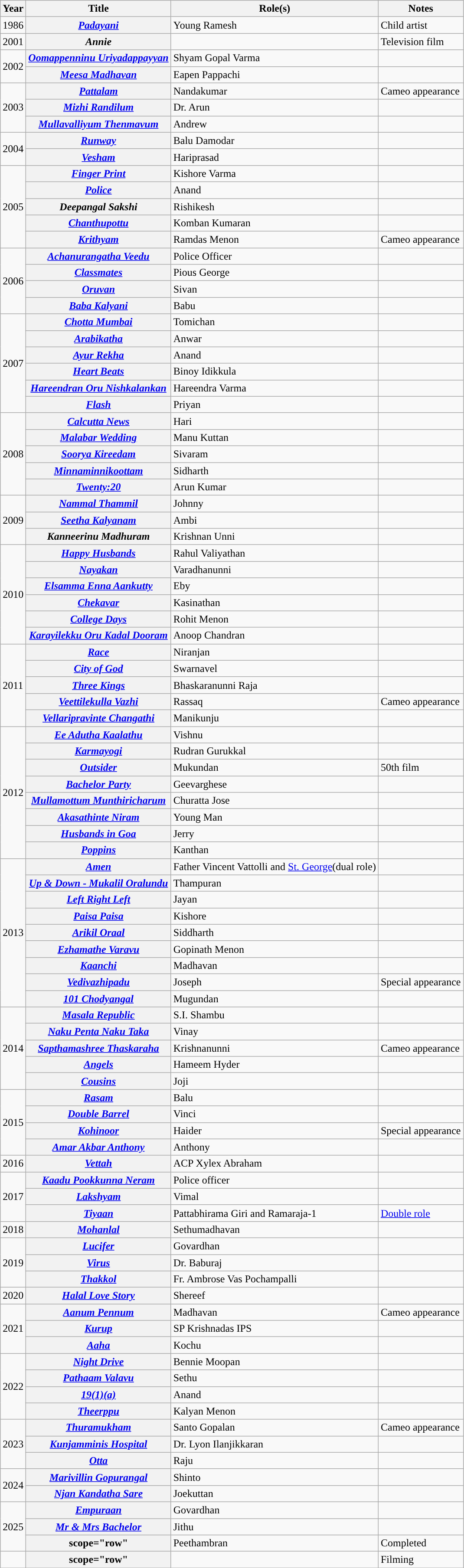<table class="wikitable plainrowheaders sortable">
<tr>
<th scope="col">Year</th>
<th scope="col">Title</th>
<th scope="col">Role(s)</th>
<th scope="col" unsortable>Notes</th>
</tr>
<tr>
<td>1986</td>
<th scope="row"><em><a href='#'>Padayani</a></em></th>
<td>Young Ramesh</td>
<td>Child artist</td>
</tr>
<tr>
<td>2001</td>
<th scope="row"><em>Annie</em></th>
<td></td>
<td>Television film</td>
</tr>
<tr>
<td rowspan="2">2002</td>
<th scope="row"><em><a href='#'>Oomappenninu Uriyadappayyan</a></em></th>
<td>Shyam Gopal Varma</td>
<td></td>
</tr>
<tr>
<th scope="row"><em><a href='#'>Meesa Madhavan</a></em></th>
<td>Eapen Pappachi</td>
<td></td>
</tr>
<tr>
<td rowspan="3">2003</td>
<th scope="row"><em><a href='#'>Pattalam</a></em></th>
<td>Nandakumar</td>
<td>Cameo appearance</td>
</tr>
<tr>
<th scope="row"><em><a href='#'>Mizhi Randilum</a></em></th>
<td>Dr. Arun</td>
<td></td>
</tr>
<tr>
<th scope="row"><em><a href='#'>Mullavalliyum Thenmavum</a></em></th>
<td>Andrew</td>
<td></td>
</tr>
<tr>
<td rowspan="2">2004</td>
<th scope="row"><em><a href='#'>Runway</a></em></th>
<td>Balu Damodar</td>
<td></td>
</tr>
<tr>
<th scope="row"><em><a href='#'>Vesham</a></em></th>
<td>Hariprasad</td>
<td></td>
</tr>
<tr>
<td rowspan="5">2005</td>
<th scope="row"><em><a href='#'>Finger Print</a></em></th>
<td>Kishore Varma</td>
<td></td>
</tr>
<tr>
<th scope="row"><em><a href='#'>Police</a></em></th>
<td>Anand</td>
<td></td>
</tr>
<tr>
<th scope="row"><em>Deepangal Sakshi</em></th>
<td>Rishikesh</td>
<td></td>
</tr>
<tr>
<th scope="row"><em><a href='#'>Chanthupottu</a></em></th>
<td>Komban Kumaran</td>
<td></td>
</tr>
<tr>
<th scope="row"><em><a href='#'>Krithyam</a></em></th>
<td>Ramdas Menon</td>
<td>Cameo appearance</td>
</tr>
<tr>
<td rowspan="4">2006</td>
<th scope="row"><em><a href='#'>Achanurangatha Veedu</a></em></th>
<td>Police Officer</td>
<td></td>
</tr>
<tr>
<th scope="row"><em><a href='#'>Classmates</a></em></th>
<td>Pious George</td>
<td></td>
</tr>
<tr>
<th scope="row"><em><a href='#'>Oruvan</a></em></th>
<td>Sivan</td>
<td></td>
</tr>
<tr>
<th scope="row"><em><a href='#'>Baba Kalyani</a></em></th>
<td>Babu</td>
<td></td>
</tr>
<tr>
<td rowspan="6">2007</td>
<th scope="row"><em><a href='#'>Chotta Mumbai</a></em></th>
<td>Tomichan</td>
<td></td>
</tr>
<tr>
<th scope="row"><em><a href='#'>Arabikatha</a></em></th>
<td>Anwar</td>
<td></td>
</tr>
<tr>
<th scope="row"><em><a href='#'>Ayur Rekha</a></em></th>
<td>Anand</td>
<td></td>
</tr>
<tr>
<th scope="row"><em><a href='#'>Heart Beats</a></em></th>
<td>Binoy Idikkula</td>
<td></td>
</tr>
<tr>
<th scope="row"><em><a href='#'>Hareendran Oru Nishkalankan</a></em></th>
<td>Hareendra Varma</td>
<td></td>
</tr>
<tr>
<th scope="row"><em><a href='#'>Flash</a></em></th>
<td>Priyan</td>
<td></td>
</tr>
<tr>
<td rowspan="5">2008</td>
<th scope="row"><em><a href='#'>Calcutta News</a></em></th>
<td>Hari</td>
<td></td>
</tr>
<tr>
<th scope="row"><em><a href='#'>Malabar Wedding</a></em></th>
<td>Manu Kuttan</td>
<td></td>
</tr>
<tr>
<th scope="row"><em><a href='#'>Soorya Kireedam</a></em></th>
<td>Sivaram</td>
<td></td>
</tr>
<tr>
<th scope="row"><em><a href='#'>Minnaminnikoottam</a></em></th>
<td>Sidharth</td>
<td></td>
</tr>
<tr>
<th scope="row"><em><a href='#'>Twenty:20</a></em></th>
<td>Arun Kumar</td>
<td></td>
</tr>
<tr>
<td rowspan="3">2009</td>
<th scope="row"><em><a href='#'>Nammal Thammil</a></em></th>
<td>Johnny</td>
<td></td>
</tr>
<tr>
<th scope="row"><em><a href='#'>Seetha Kalyanam</a></em></th>
<td>Ambi</td>
<td></td>
</tr>
<tr>
<th scope="row"><em>Kanneerinu Madhuram</em></th>
<td>Krishnan Unni</td>
<td></td>
</tr>
<tr>
<td rowspan="6">2010</td>
<th scope="row"><em><a href='#'>Happy Husbands</a></em></th>
<td>Rahul Valiyathan</td>
<td></td>
</tr>
<tr>
<th scope="row"><em><a href='#'>Nayakan</a></em></th>
<td>Varadhanunni</td>
<td></td>
</tr>
<tr>
<th scope="row"><em><a href='#'>Elsamma Enna Aankutty</a></em></th>
<td>Eby</td>
<td></td>
</tr>
<tr>
<th scope="row"><em><a href='#'>Chekavar</a></em></th>
<td>Kasinathan</td>
<td></td>
</tr>
<tr>
<th scope="row"><em><a href='#'>College Days</a></em></th>
<td>Rohit Menon</td>
<td></td>
</tr>
<tr>
<th scope="row"><em><a href='#'>Karayilekku Oru Kadal Dooram</a></em></th>
<td>Anoop Chandran</td>
<td></td>
</tr>
<tr>
<td rowspan="5">2011</td>
<th scope="row"><em><a href='#'>Race</a></em></th>
<td>Niranjan</td>
<td></td>
</tr>
<tr>
<th scope="row"><em><a href='#'>City of God</a></em></th>
<td>Swarnavel</td>
<td></td>
</tr>
<tr>
<th scope="row"><em><a href='#'>Three Kings</a></em></th>
<td>Bhaskaranunni Raja</td>
<td></td>
</tr>
<tr>
<th scope="row"><em><a href='#'>Veettilekulla Vazhi</a></em></th>
<td>Rassaq</td>
<td>Cameo appearance</td>
</tr>
<tr>
<th scope="row"><em><a href='#'>Vellaripravinte Changathi</a></em></th>
<td>Manikunju</td>
<td></td>
</tr>
<tr>
<td rowspan="8">2012</td>
<th scope="row"><em><a href='#'>Ee Adutha Kaalathu</a></em></th>
<td>Vishnu</td>
<td></td>
</tr>
<tr>
<th scope="row"><em><a href='#'>Karmayogi</a></em></th>
<td>Rudran Gurukkal</td>
<td></td>
</tr>
<tr>
<th scope="row"><em><a href='#'>Outsider</a></em></th>
<td>Mukundan</td>
<td>50th film</td>
</tr>
<tr>
<th scope="row"><em><a href='#'>Bachelor Party</a></em></th>
<td>Geevarghese</td>
<td></td>
</tr>
<tr>
<th scope="row"><em><a href='#'>Mullamottum Munthiricharum</a></em></th>
<td>Churatta Jose</td>
<td></td>
</tr>
<tr>
<th scope="row"><em><a href='#'>Akasathinte Niram</a></em></th>
<td>Young Man</td>
<td></td>
</tr>
<tr>
<th scope="row"><em><a href='#'>Husbands in Goa</a></em></th>
<td>Jerry</td>
<td></td>
</tr>
<tr>
<th scope="row"><em><a href='#'>Poppins</a></em></th>
<td>Kanthan</td>
<td></td>
</tr>
<tr>
<td rowspan="9">2013</td>
<th scope="row"><em><a href='#'>Amen</a></em></th>
<td>Father Vincent Vattolli  and <a href='#'>St. George</a>(dual role)</td>
<td></td>
</tr>
<tr>
<th scope="row"><em><a href='#'>Up & Down - Mukalil Oralundu</a></em></th>
<td>Thampuran</td>
<td></td>
</tr>
<tr>
<th scope="row"><em><a href='#'>Left Right Left</a></em></th>
<td>Jayan</td>
<td></td>
</tr>
<tr>
<th scope="row"><em><a href='#'>Paisa Paisa</a></em></th>
<td>Kishore</td>
<td></td>
</tr>
<tr>
<th scope="row"><em><a href='#'>Arikil Oraal</a></em></th>
<td>Siddharth</td>
<td></td>
</tr>
<tr>
<th scope="row"><em><a href='#'>Ezhamathe Varavu</a></em></th>
<td>Gopinath Menon</td>
<td></td>
</tr>
<tr>
<th scope="row"><em><a href='#'>Kaanchi</a></em></th>
<td>Madhavan</td>
<td></td>
</tr>
<tr>
<th scope="row"><em><a href='#'>Vedivazhipadu</a></em></th>
<td>Joseph</td>
<td>Special appearance</td>
</tr>
<tr>
<th scope="row"><em><a href='#'>101 Chodyangal</a></em></th>
<td>Mugundan</td>
<td></td>
</tr>
<tr>
<td rowspan="5">2014</td>
<th scope="row"><em><a href='#'>Masala Republic</a></em></th>
<td>S.I. Shambu</td>
<td></td>
</tr>
<tr>
<th scope="row"><em><a href='#'>Naku Penta Naku Taka</a></em></th>
<td>Vinay</td>
<td></td>
</tr>
<tr>
<th scope="row"><em><a href='#'>Sapthamashree Thaskaraha</a></em></th>
<td>Krishnanunni</td>
<td>Cameo appearance</td>
</tr>
<tr>
<th scope="row"><em><a href='#'>Angels</a></em></th>
<td>Hameem Hyder</td>
<td></td>
</tr>
<tr>
<th scope="row"><em><a href='#'>Cousins</a></em></th>
<td>Joji</td>
<td></td>
</tr>
<tr>
<td rowspan="4">2015</td>
<th scope="row"><em><a href='#'>Rasam</a></em></th>
<td>Balu</td>
<td></td>
</tr>
<tr>
<th scope="row"><em><a href='#'>Double Barrel</a></em></th>
<td>Vinci</td>
<td></td>
</tr>
<tr>
<th scope="row"><em><a href='#'>Kohinoor</a></em></th>
<td>Haider</td>
<td>Special appearance</td>
</tr>
<tr>
<th scope="row"><em><a href='#'>Amar Akbar Anthony</a></em></th>
<td>Anthony</td>
<td></td>
</tr>
<tr>
<td>2016</td>
<th scope="row"><em><a href='#'>Vettah</a></em></th>
<td>ACP Xylex Abraham</td>
<td></td>
</tr>
<tr>
<td rowspan="3">2017</td>
<th scope="row"><em><a href='#'>Kaadu Pookkunna Neram</a></em></th>
<td>Police officer</td>
<td></td>
</tr>
<tr>
<th scope="row"><em><a href='#'>Lakshyam</a></em></th>
<td>Vimal</td>
<td></td>
</tr>
<tr>
<th scope="row"><em><a href='#'>Tiyaan</a></em></th>
<td>Pattabhirama Giri and Ramaraja-1</td>
<td><a href='#'>Double role</a></td>
</tr>
<tr>
<td>2018</td>
<th scope="row"><em><a href='#'>Mohanlal</a></em></th>
<td>Sethumadhavan</td>
<td></td>
</tr>
<tr>
<td rowspan=3>2019</td>
<th scope="row"><em><a href='#'>Lucifer</a></em></th>
<td>Govardhan</td>
<td></td>
</tr>
<tr>
<th scope="row"><em><a href='#'>Virus</a></em></th>
<td>Dr. Baburaj</td>
<td></td>
</tr>
<tr>
<th scope="row"><em><a href='#'>Thakkol</a></em></th>
<td>Fr. Ambrose Vas Pochampalli</td>
<td></td>
</tr>
<tr>
<td>2020</td>
<th scope="row"><em><a href='#'>Halal Love Story</a></em></th>
<td>Shereef</td>
<td></td>
</tr>
<tr>
<td rowspan=3>2021</td>
<th scope="row"><em><a href='#'>Aanum Pennum</a></em></th>
<td>Madhavan</td>
<td>Cameo appearance</td>
</tr>
<tr>
<th scope="row"><em><a href='#'>Kurup</a></em></th>
<td>SP Krishnadas IPS</td>
<td></td>
</tr>
<tr>
<th scope="row"><em><a href='#'>Aaha</a></em></th>
<td>Kochu</td>
<td></td>
</tr>
<tr>
<td rowspan=4>2022</td>
<th scope="row"><em><a href='#'>Night Drive</a></em></th>
<td>Bennie Moopan</td>
<td></td>
</tr>
<tr>
<th scope="row"><em><a href='#'>Pathaam Valavu</a></em></th>
<td>Sethu</td>
<td></td>
</tr>
<tr>
<th scope="row"><em><a href='#'>19(1)(a)</a></em></th>
<td>Anand</td>
<td></td>
</tr>
<tr>
<th scope="row"><em><a href='#'>Theerppu</a></em></th>
<td>Kalyan Menon</td>
<td></td>
</tr>
<tr>
<td rowspan=3>2023</td>
<th scope="row"><em><a href='#'>Thuramukham</a></em></th>
<td>Santo Gopalan</td>
<td>Cameo appearance</td>
</tr>
<tr>
<th scope="row"><em><a href='#'>Kunjamminis Hospital</a></em></th>
<td>Dr. Lyon Ilanjikkaran</td>
<td></td>
</tr>
<tr>
<th scope="row"><em><a href='#'>Otta</a></em></th>
<td>Raju</td>
<td></td>
</tr>
<tr>
<td rowspan="2">2024</td>
<th scope="row"><em><a href='#'>Marivillin Gopurangal</a></em></th>
<td>Shinto</td>
<td></td>
</tr>
<tr>
<th scope = "row"><em><a href='#'>Njan Kandatha Sare</a></em></th>
<td>Joekuttan</td>
<td></td>
</tr>
<tr>
<td rowspan="3">2025</td>
<th scope="row"><em><a href='#'>Empuraan</a></em></th>
<td>Govardhan</td>
<td></td>
</tr>
<tr>
<th scope="row"><em><a href='#'>Mr & Mrs Bachelor</a></em></th>
<td>Jithu</td>
<td></td>
</tr>
<tr>
<th>scope="row" </th>
<td>Peethambran</td>
<td>Completed</td>
</tr>
<tr>
<td></td>
<th>scope="row" </th>
<td></td>
<td>Filming</td>
</tr>
<tr>
</tr>
</table>
